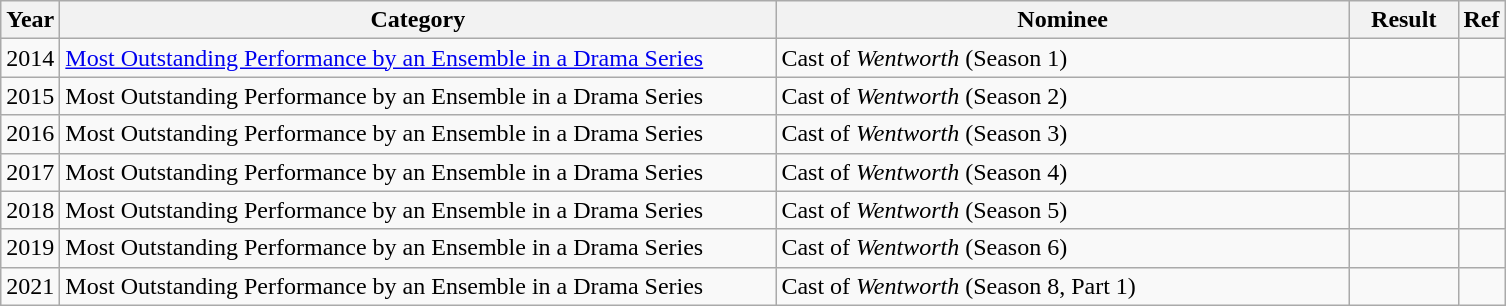<table class="wikitable">
<tr>
<th>Year</th>
<th width="470">Category</th>
<th width="375">Nominee</th>
<th width="65">Result</th>
<th>Ref</th>
</tr>
<tr>
<td>2014</td>
<td><a href='#'>Most Outstanding Performance by an Ensemble in a Drama Series</a></td>
<td>Cast of <em>Wentworth</em> (Season 1)</td>
<td></td>
<td align="center"></td>
</tr>
<tr>
<td>2015</td>
<td>Most Outstanding Performance by an Ensemble in a Drama Series</td>
<td>Cast of <em>Wentworth</em> (Season 2)</td>
<td></td>
<td align="center"></td>
</tr>
<tr>
<td>2016</td>
<td>Most Outstanding Performance by an Ensemble in a Drama Series</td>
<td>Cast of <em>Wentworth</em> (Season 3)</td>
<td></td>
<td align="center"></td>
</tr>
<tr>
<td>2017</td>
<td>Most Outstanding Performance by an Ensemble in a Drama Series</td>
<td>Cast of <em>Wentworth</em> (Season 4)</td>
<td></td>
<td align="center"></td>
</tr>
<tr>
<td>2018</td>
<td>Most Outstanding Performance by an Ensemble in a Drama Series</td>
<td>Cast of <em>Wentworth</em> (Season 5)</td>
<td></td>
<td align="center"></td>
</tr>
<tr>
<td>2019</td>
<td>Most Outstanding Performance by an Ensemble in a Drama Series</td>
<td>Cast of <em>Wentworth</em> (Season 6)</td>
<td></td>
<td align="center"></td>
</tr>
<tr>
<td>2021</td>
<td>Most Outstanding Performance by an Ensemble in a Drama Series</td>
<td>Cast of <em>Wentworth</em> (Season 8, Part 1)</td>
<td></td>
<td align="center"></td>
</tr>
</table>
